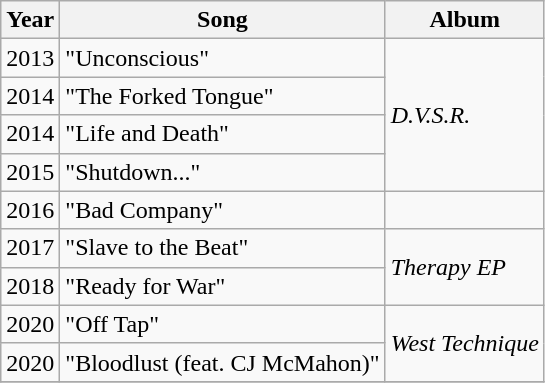<table class=wikitable>
<tr>
<th>Year</th>
<th>Song</th>
<th>Album</th>
</tr>
<tr>
<td>2013</td>
<td>"Unconscious"</td>
<td rowspan="4"><em>D.V.S.R.</em></td>
</tr>
<tr>
<td>2014</td>
<td>"The Forked Tongue"</td>
</tr>
<tr>
<td>2014</td>
<td>"Life and Death"</td>
</tr>
<tr>
<td>2015</td>
<td>"Shutdown..."</td>
</tr>
<tr>
<td>2016</td>
<td>"Bad Company"</td>
<td></td>
</tr>
<tr>
<td>2017</td>
<td>"Slave to the Beat"</td>
<td rowspan="2"><em>Therapy EP</em></td>
</tr>
<tr>
<td>2018</td>
<td>"Ready for War"</td>
</tr>
<tr>
<td>2020</td>
<td>"Off Tap"</td>
<td rowspan="2"><em>West Technique</em></td>
</tr>
<tr>
<td>2020</td>
<td>"Bloodlust (feat. CJ McMahon)"</td>
</tr>
<tr>
</tr>
</table>
